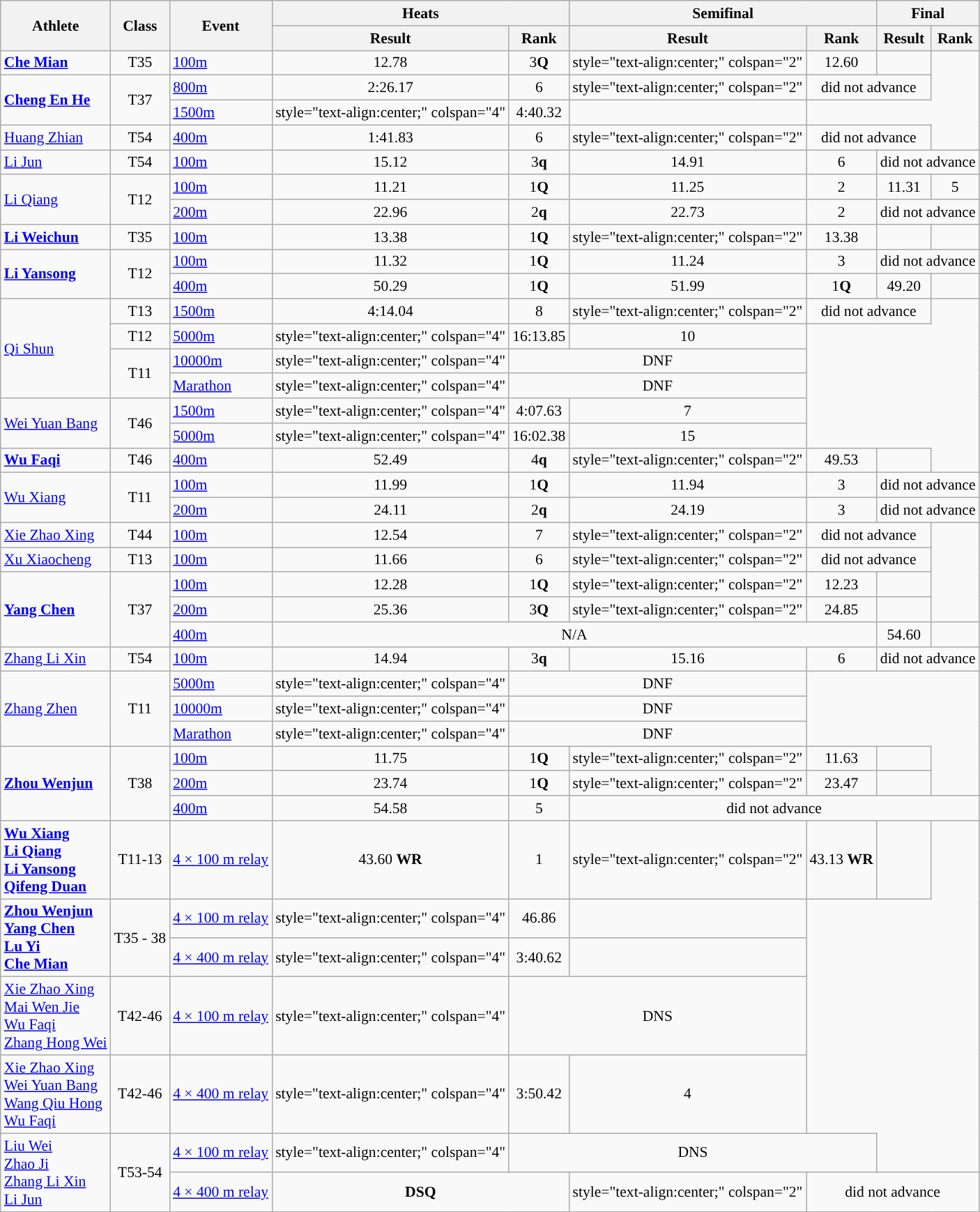<table class=wikitable style="font-size:90%">
<tr>
<th rowspan="2">Athlete</th>
<th rowspan="2">Class</th>
<th rowspan="2">Event</th>
<th colspan="2">Heats</th>
<th colspan="2">Semifinal</th>
<th colspan="2">Final</th>
</tr>
<tr>
<th>Result</th>
<th>Rank</th>
<th>Result</th>
<th>Rank</th>
<th>Result</th>
<th>Rank</th>
</tr>
<tr>
<td><strong><a href='#'>Che Mian</a></strong></td>
<td style="text-align:center;">T35</td>
<td><a href='#'>100m</a></td>
<td style="text-align:center;">12.78</td>
<td style="text-align:center;">3<strong>Q</strong></td>
<td>style="text-align:center;" colspan="2" </td>
<td style="text-align:center;">12.60</td>
<td style="text-align:center;"></td>
</tr>
<tr>
<td rowspan="2"><strong><a href='#'>Cheng En He</a></strong></td>
<td rowspan="2" style="text-align:center;">T37</td>
<td><a href='#'>800m</a></td>
<td style="text-align:center;">2:26.17</td>
<td style="text-align:center;">6</td>
<td>style="text-align:center;" colspan="2" </td>
<td style="text-align:center;" colspan="2">did not advance</td>
</tr>
<tr>
<td><a href='#'>1500m</a></td>
<td>style="text-align:center;" colspan="4" </td>
<td style="text-align:center;">4:40.32</td>
<td style="text-align:center;"></td>
</tr>
<tr>
<td><a href='#'>Huang Zhian</a></td>
<td style="text-align:center;">T54</td>
<td><a href='#'>400m</a></td>
<td style="text-align:center;">1:41.83</td>
<td style="text-align:center;">6</td>
<td>style="text-align:center;" colspan="2" </td>
<td style="text-align:center;" colspan="2">did not advance</td>
</tr>
<tr>
<td><a href='#'>Li Jun</a></td>
<td style="text-align:center;">T54</td>
<td><a href='#'>100m</a></td>
<td style="text-align:center;">15.12</td>
<td style="text-align:center;">3<strong>q</strong></td>
<td style="text-align:center;">14.91</td>
<td style="text-align:center;">6</td>
<td style="text-align:center;" colspan="2">did not advance</td>
</tr>
<tr>
<td rowspan="2"><a href='#'>Li Qiang</a></td>
<td rowspan="2" style="text-align:center;">T12</td>
<td><a href='#'>100m</a></td>
<td style="text-align:center;">11.21</td>
<td style="text-align:center;">1<strong>Q</strong></td>
<td style="text-align:center;">11.25</td>
<td style="text-align:center;">2</td>
<td style="text-align:center;">11.31</td>
<td style="text-align:center;">5</td>
</tr>
<tr>
<td><a href='#'>200m</a></td>
<td style="text-align:center;">22.96</td>
<td style="text-align:center;">2<strong>q</strong></td>
<td style="text-align:center;">22.73</td>
<td style="text-align:center;">2</td>
<td style="text-align:center;" colspan="2">did not advance</td>
</tr>
<tr>
<td><strong><a href='#'>Li Weichun</a></strong></td>
<td style="text-align:center;">T35</td>
<td><a href='#'>100m</a></td>
<td style="text-align:center;">13.38</td>
<td style="text-align:center;">1<strong>Q</strong></td>
<td>style="text-align:center;" colspan="2" </td>
<td style="text-align:center;">13.38</td>
<td style="text-align:center;"></td>
</tr>
<tr>
<td rowspan="2"><strong><a href='#'>Li Yansong</a></strong></td>
<td rowspan="2" style="text-align:center;">T12</td>
<td><a href='#'>100m</a></td>
<td style="text-align:center;">11.32</td>
<td style="text-align:center;">1<strong>Q</strong></td>
<td style="text-align:center;">11.24</td>
<td style="text-align:center;">3</td>
<td style="text-align:center;" colspan="2">did not advance</td>
</tr>
<tr>
<td><a href='#'>400m</a></td>
<td style="text-align:center;">50.29</td>
<td style="text-align:center;">1<strong>Q</strong></td>
<td style="text-align:center;">51.99</td>
<td style="text-align:center;">1<strong>Q</strong></td>
<td style="text-align:center;">49.20</td>
<td style="text-align:center;"></td>
</tr>
<tr>
<td rowspan="4"><a href='#'>Qi Shun</a></td>
<td style="text-align:center;">T13</td>
<td><a href='#'>1500m</a></td>
<td style="text-align:center;">4:14.04</td>
<td style="text-align:center;">8</td>
<td>style="text-align:center;" colspan="2" </td>
<td style="text-align:center;" colspan="2">did not advance</td>
</tr>
<tr>
<td style="text-align:center;">T12</td>
<td><a href='#'>5000m</a></td>
<td>style="text-align:center;" colspan="4" </td>
<td style="text-align:center;">16:13.85</td>
<td style="text-align:center;">10</td>
</tr>
<tr>
<td rowspan="2" style="text-align:center;">T11</td>
<td><a href='#'>10000m</a></td>
<td>style="text-align:center;" colspan="4" </td>
<td style="text-align:center;" colspan="2">DNF</td>
</tr>
<tr>
<td><a href='#'>Marathon</a></td>
<td>style="text-align:center;" colspan="4" </td>
<td style="text-align:center;" colspan="2">DNF</td>
</tr>
<tr>
<td rowspan="2"><a href='#'>Wei Yuan Bang</a></td>
<td rowspan="2" style="text-align:center;">T46</td>
<td><a href='#'>1500m</a></td>
<td>style="text-align:center;" colspan="4" </td>
<td style="text-align:center;">4:07.63</td>
<td style="text-align:center;">7</td>
</tr>
<tr>
<td><a href='#'>5000m</a></td>
<td>style="text-align:center;" colspan="4" </td>
<td style="text-align:center;">16:02.38</td>
<td style="text-align:center;">15</td>
</tr>
<tr>
<td><strong><a href='#'>Wu Faqi</a></strong></td>
<td style="text-align:center;">T46</td>
<td><a href='#'>400m</a></td>
<td style="text-align:center;">52.49</td>
<td style="text-align:center;">4<strong>q</strong></td>
<td>style="text-align:center;" colspan="2" </td>
<td style="text-align:center;">49.53</td>
<td style="text-align:center;"></td>
</tr>
<tr>
<td rowspan="2"><a href='#'>Wu Xiang</a></td>
<td rowspan="2" style="text-align:center;">T11</td>
<td><a href='#'>100m</a></td>
<td style="text-align:center;">11.99</td>
<td style="text-align:center;">1<strong>Q</strong></td>
<td style="text-align:center;">11.94</td>
<td style="text-align:center;">3</td>
<td style="text-align:center;" colspan="2">did not advance</td>
</tr>
<tr>
<td><a href='#'>200m</a></td>
<td style="text-align:center;">24.11</td>
<td style="text-align:center;">2<strong>q</strong></td>
<td style="text-align:center;">24.19</td>
<td style="text-align:center;">3</td>
<td style="text-align:center;" colspan="2">did not advance</td>
</tr>
<tr>
<td><a href='#'>Xie Zhao Xing</a></td>
<td style="text-align:center;">T44</td>
<td><a href='#'>100m</a></td>
<td style="text-align:center;">12.54</td>
<td style="text-align:center;">7</td>
<td>style="text-align:center;" colspan="2" </td>
<td style="text-align:center;" colspan="2">did not advance</td>
</tr>
<tr>
<td><a href='#'>Xu Xiaocheng</a></td>
<td style="text-align:center;">T13</td>
<td><a href='#'>100m</a></td>
<td style="text-align:center;">11.66</td>
<td style="text-align:center;">6</td>
<td>style="text-align:center;" colspan="2" </td>
<td style="text-align:center;" colspan="2">did not advance</td>
</tr>
<tr>
<td rowspan="3"><strong><a href='#'>Yang Chen</a></strong></td>
<td rowspan="3" style="text-align:center;">T37</td>
<td><a href='#'>100m</a></td>
<td style="text-align:center;">12.28</td>
<td style="text-align:center;">1<strong>Q</strong></td>
<td>style="text-align:center;" colspan="2" </td>
<td style="text-align:center;">12.23</td>
<td style="text-align:center;"></td>
</tr>
<tr>
<td><a href='#'>200m</a></td>
<td style="text-align:center;">25.36</td>
<td style="text-align:center;">3<strong>Q</strong></td>
<td>style="text-align:center;" colspan="2" </td>
<td style="text-align:center;">24.85</td>
<td style="text-align:center;"></td>
</tr>
<tr>
<td><a href='#'>400m</a></td>
<td style="text-align:center;" colspan="4">N/A</td>
<td style="text-align:center;">54.60</td>
<td style="text-align:center;"></td>
</tr>
<tr>
<td><a href='#'>Zhang Li Xin</a></td>
<td style="text-align:center;">T54</td>
<td><a href='#'>100m</a></td>
<td style="text-align:center;">14.94</td>
<td style="text-align:center;">3<strong>q</strong></td>
<td style="text-align:center;">15.16</td>
<td style="text-align:center;">6</td>
<td style="text-align:center;" colspan="2">did not advance</td>
</tr>
<tr>
<td rowspan="3"><a href='#'>Zhang Zhen</a></td>
<td rowspan="3" style="text-align:center;">T11</td>
<td><a href='#'>5000m</a></td>
<td>style="text-align:center;" colspan="4" </td>
<td style="text-align:center;" colspan="2">DNF</td>
</tr>
<tr>
<td><a href='#'>10000m</a></td>
<td>style="text-align:center;" colspan="4" </td>
<td style="text-align:center;" colspan="2">DNF</td>
</tr>
<tr>
<td><a href='#'>Marathon</a></td>
<td>style="text-align:center;" colspan="4" </td>
<td style="text-align:center;" colspan="2">DNF</td>
</tr>
<tr>
<td rowspan="3"><strong><a href='#'>Zhou Wenjun</a></strong></td>
<td rowspan="3" style="text-align:center;">T38</td>
<td><a href='#'>100m</a></td>
<td style="text-align:center;">11.75</td>
<td style="text-align:center;">1<strong>Q</strong></td>
<td>style="text-align:center;" colspan="2" </td>
<td style="text-align:center;">11.63</td>
<td style="text-align:center;"></td>
</tr>
<tr>
<td><a href='#'>200m</a></td>
<td style="text-align:center;">23.74</td>
<td style="text-align:center;">1<strong>Q</strong></td>
<td>style="text-align:center;" colspan="2" </td>
<td style="text-align:center;">23.47</td>
<td style="text-align:center;"></td>
</tr>
<tr>
<td><a href='#'>400m</a></td>
<td style="text-align:center;">54.58</td>
<td style="text-align:center;">5</td>
<td style="text-align:center" colspan="4">did not advance</td>
</tr>
<tr>
<td><strong><a href='#'>Wu Xiang</a></strong><br> <strong><a href='#'>Li Qiang</a></strong><br> <strong><a href='#'>Li Yansong</a></strong><br> <strong><a href='#'>Qifeng Duan</a></strong></td>
<td style="text-align:center;">T11-13</td>
<td><a href='#'>4 × 100 m relay</a></td>
<td style="text-align:center;">43.60 <strong>WR</strong></td>
<td style="text-align:center;">1</td>
<td>style="text-align:center;" colspan="2" </td>
<td style="text-align:center;">43.13 <strong>WR</strong></td>
<td style="text-align:center;"></td>
</tr>
<tr>
<td rowspan="2"><strong><a href='#'>Zhou Wenjun</a></strong><br> <strong><a href='#'>Yang Chen</a></strong><br> <strong><a href='#'>Lu Yi</a></strong><br> <strong><a href='#'>Che Mian</a></strong></td>
<td rowspan="2" style="text-align:center;">T35 - 38</td>
<td><a href='#'>4 × 100 m relay</a></td>
<td>style="text-align:center;" colspan="4" </td>
<td style="text-align:center;">46.86</td>
<td style="text-align:center;"></td>
</tr>
<tr>
<td><a href='#'>4 × 400 m relay</a></td>
<td>style="text-align:center;" colspan="4" </td>
<td style="text-align:center;">3:40.62</td>
<td style="text-align:center;"></td>
</tr>
<tr>
<td><a href='#'>Xie Zhao Xing</a><br> <a href='#'>Mai Wen Jie</a><br> <a href='#'>Wu Faqi</a><br> <a href='#'>Zhang Hong Wei</a></td>
<td style="text-align:center;">T42-46</td>
<td><a href='#'>4 × 100 m relay</a></td>
<td>style="text-align:center;" colspan="4" </td>
<td style="text-align:center;" colspan="2">DNS</td>
</tr>
<tr>
<td><a href='#'>Xie Zhao Xing</a><br> <a href='#'>Wei Yuan Bang</a><br> <a href='#'>Wang Qiu Hong</a><br> <a href='#'>Wu Faqi</a></td>
<td style="text-align:center;">T42-46</td>
<td><a href='#'>4 × 400 m relay</a></td>
<td>style="text-align:center;" colspan="4" </td>
<td style="text-align:center;">3:50.42</td>
<td style="text-align:center;">4</td>
</tr>
<tr>
<td rowspan="2"><a href='#'>Liu Wei</a><br> <a href='#'>Zhao Ji</a><br> <a href='#'>Zhang Li Xin</a><br> <a href='#'>Li Jun</a></td>
<td rowspan="2" style="text-align:center;">T53-54</td>
<td><a href='#'>4 × 100 m relay</a></td>
<td>style="text-align:center;" colspan="4" </td>
<td style="text-align:center;" colspan="3">DNS</td>
</tr>
<tr>
<td><a href='#'>4 × 400 m relay</a></td>
<td style="text-align:center;" colspan="2"><strong>DSQ</strong></td>
<td>style="text-align:center;" colspan="2" </td>
<td style="text-align:center;" colspan="3">did not advance</td>
</tr>
</table>
